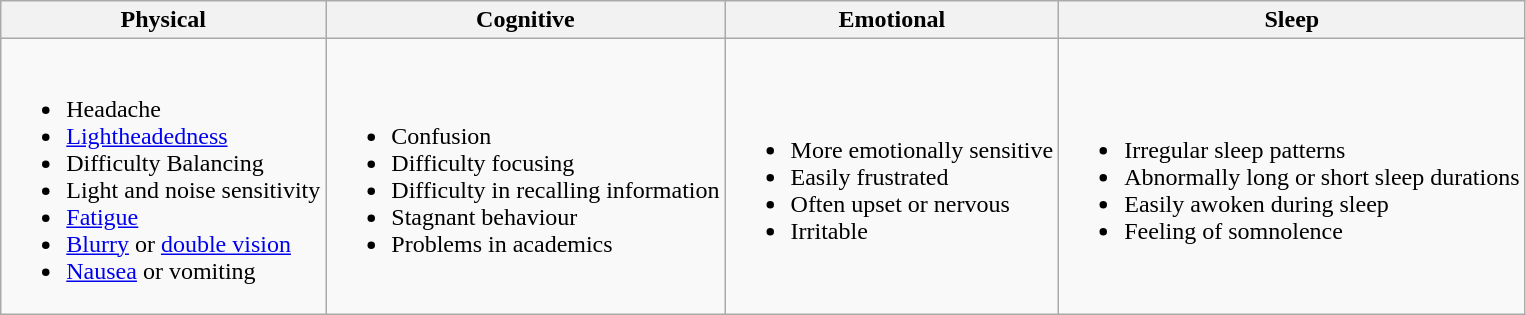<table class="wikitable mw-collapsible">
<tr>
<th>Physical</th>
<th>Cognitive</th>
<th>Emotional</th>
<th>Sleep</th>
</tr>
<tr>
<td><br><ul><li>Headache</li><li><a href='#'>Lightheadedness</a></li><li>Difficulty Balancing</li><li>Light and noise sensitivity</li><li><a href='#'>Fatigue</a></li><li><a href='#'>Blurry</a> or <a href='#'>double vision</a></li><li><a href='#'>Nausea</a> or vomiting</li></ul></td>
<td><br><ul><li>Confusion</li><li>Difficulty focusing</li><li>Difficulty in recalling information</li><li>Stagnant behaviour</li><li>Problems in academics</li></ul></td>
<td><br><ul><li>More emotionally sensitive</li><li>Easily frustrated</li><li>Often upset or nervous</li><li>Irritable</li></ul></td>
<td><br><ul><li>Irregular sleep patterns</li><li>Abnormally long or short sleep durations</li><li>Easily awoken during sleep</li><li>Feeling of somnolence</li></ul></td>
</tr>
</table>
